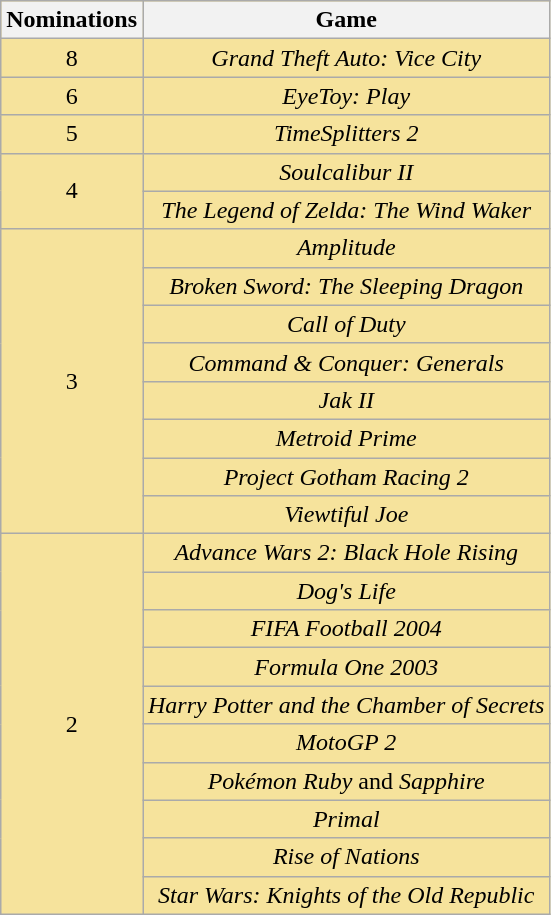<table class="wikitable" rowspan=2 border="2" cellpadding="4" style="text-align: center; background: #f6e39c">
<tr>
<th scope="col" width="55">Nominations</th>
<th scope="col" align="center">Game</th>
</tr>
<tr>
<td style="text-align:center">8</td>
<td><em>Grand Theft Auto: Vice City</em></td>
</tr>
<tr>
<td style="text-align:center">6</td>
<td><em>EyeToy: Play</em></td>
</tr>
<tr>
<td style="text-align:center">5</td>
<td><em>TimeSplitters 2</em></td>
</tr>
<tr>
<td rowspan=2 style="text-align:center">4</td>
<td><em>Soulcalibur II</em></td>
</tr>
<tr>
<td><em>The Legend of Zelda: The Wind Waker</em></td>
</tr>
<tr>
<td rowspan=8 style="text-align:center">3</td>
<td><em>Amplitude</em></td>
</tr>
<tr>
<td><em>Broken Sword: The Sleeping Dragon</em></td>
</tr>
<tr>
<td><em>Call of Duty</em></td>
</tr>
<tr>
<td><em>Command & Conquer: Generals</em></td>
</tr>
<tr>
<td><em>Jak II</em></td>
</tr>
<tr>
<td><em>Metroid Prime</em></td>
</tr>
<tr>
<td><em>Project Gotham Racing 2</em></td>
</tr>
<tr>
<td><em>Viewtiful Joe</em></td>
</tr>
<tr>
<td rowspan=15 style="text-align:center">2</td>
<td><em>Advance Wars 2: Black Hole Rising</em></td>
</tr>
<tr>
<td><em>Dog's Life</em></td>
</tr>
<tr>
<td><em>FIFA Football 2004</em></td>
</tr>
<tr>
<td><em>Formula One 2003</em></td>
</tr>
<tr>
<td><em>Harry Potter and the Chamber of Secrets</em></td>
</tr>
<tr>
<td><em>MotoGP 2</em></td>
</tr>
<tr>
<td><em>Pokémon Ruby</em> and <em>Sapphire</em></td>
</tr>
<tr>
<td><em>Primal</em></td>
</tr>
<tr>
<td><em>Rise of Nations</em></td>
</tr>
<tr>
<td><em>Star Wars: Knights of the Old Republic</em></td>
</tr>
</table>
